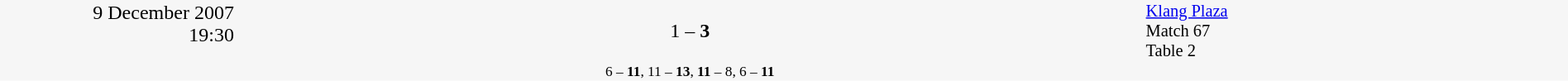<table style="width:100%; background:#f6f6f6;" cellspacing="0">
<tr>
<td rowspan="2" width="15%" style="text-align:right; vertical-align:top;">9 December 2007<br>19:30<br></td>
<td width="25%" style="text-align:right"></td>
<td width="8%" style="text-align:center">1 – <strong>3</strong></td>
<td width="25%"><strong></strong></td>
<td width="27%" style="font-size:85%; vertical-align:top;"><a href='#'>Klang Plaza</a><br>Match 67<br>Table 2</td>
</tr>
<tr width="58%" style="font-size:85%;vertical-align:top;"|>
<td colspan="3" style="font-size:85%; text-align:center; vertical-align:top;">6 – <strong>11</strong>, 11 – <strong>13</strong>, <strong>11</strong> – 8, 6 – <strong>11</strong></td>
</tr>
</table>
